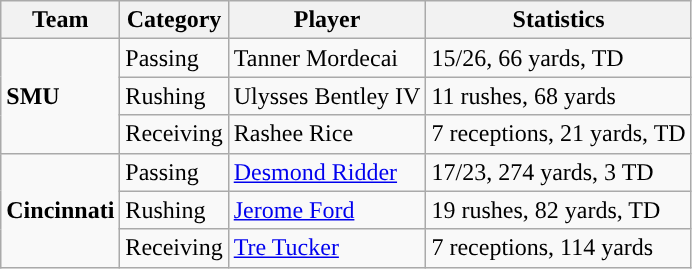<table class="wikitable" style="float: left;">
<tr>
<th>Team</th>
<th>Category</th>
<th>Player</th>
<th>Statistics</th>
</tr>
<tr>
<td rowspan=3><strong>SMU</strong></td>
<td>Passing</td>
<td>Tanner Mordecai</td>
<td>15/26, 66 yards, TD</td>
</tr>
<tr>
<td>Rushing</td>
<td>Ulysses Bentley IV</td>
<td>11 rushes, 68 yards</td>
</tr>
<tr>
<td>Receiving</td>
<td>Rashee Rice</td>
<td>7 receptions, 21 yards, TD</td>
</tr>
<tr>
<td rowspan=3><strong>Cincinnati</strong></td>
<td>Passing</td>
<td><a href='#'>Desmond Ridder</a></td>
<td>17/23, 274 yards, 3 TD</td>
</tr>
<tr>
<td>Rushing</td>
<td><a href='#'>Jerome Ford</a></td>
<td>19 rushes, 82 yards, TD</td>
</tr>
<tr>
<td>Receiving</td>
<td><a href='#'>Tre Tucker</a></td>
<td>7 receptions, 114 yards</td>
</tr>
</table>
